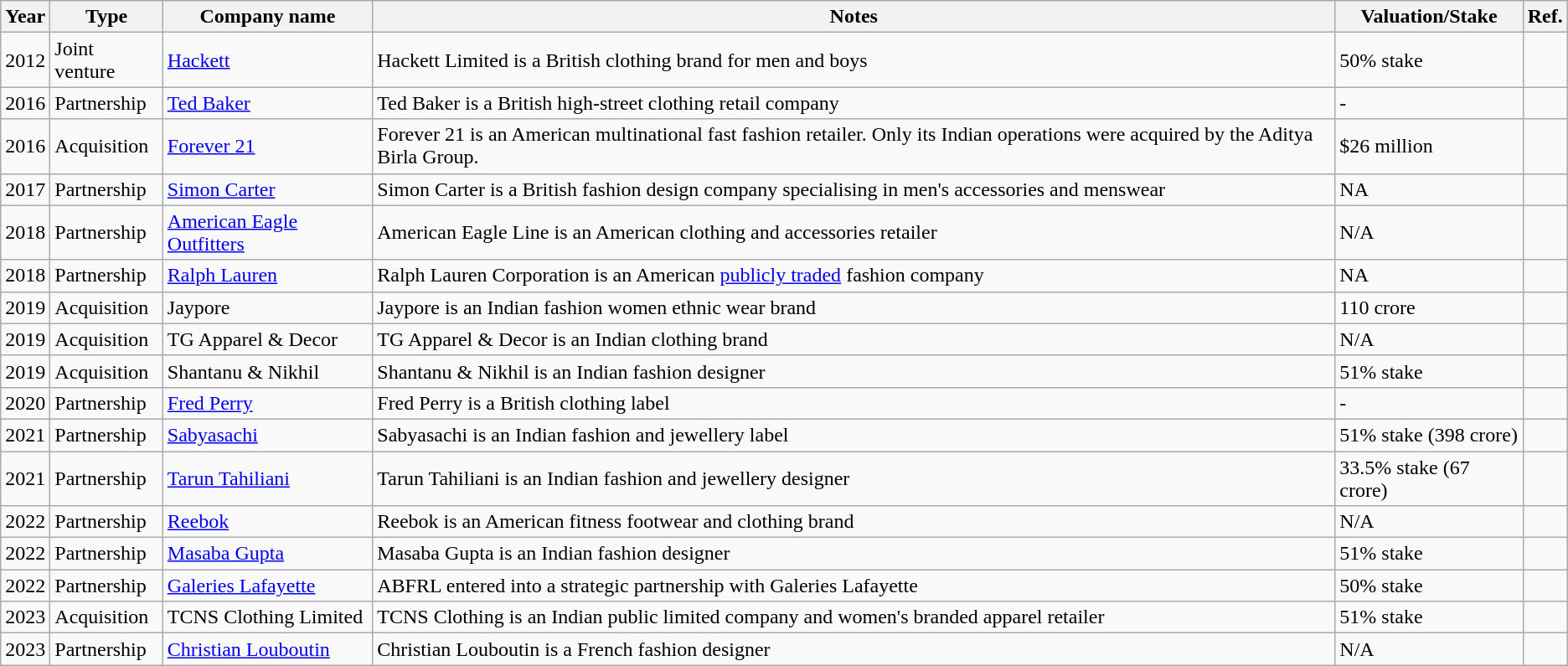<table class="wikitable">
<tr>
<th>Year</th>
<th>Type</th>
<th>Company name</th>
<th>Notes</th>
<th>Valuation/Stake</th>
<th>Ref.</th>
</tr>
<tr>
<td>2012</td>
<td>Joint venture</td>
<td><a href='#'>Hackett</a></td>
<td>Hackett Limited is a British clothing brand for men and boys</td>
<td>50% stake</td>
<td></td>
</tr>
<tr>
<td>2016</td>
<td>Partnership</td>
<td><a href='#'>Ted Baker</a></td>
<td>Ted Baker is a British high-street clothing retail company</td>
<td>-</td>
<td></td>
</tr>
<tr>
<td>2016</td>
<td>Acquisition</td>
<td><a href='#'>Forever 21</a></td>
<td>Forever 21 is an American multinational fast fashion retailer. Only its Indian operations were acquired by the Aditya Birla Group.</td>
<td>$26 million</td>
<td></td>
</tr>
<tr>
<td>2017</td>
<td>Partnership</td>
<td><a href='#'>Simon Carter</a></td>
<td>Simon Carter is a British fashion design company specialising in men's accessories and menswear</td>
<td>NA</td>
<td></td>
</tr>
<tr>
<td>2018</td>
<td>Partnership</td>
<td><a href='#'>American Eagle Outfitters</a></td>
<td>American Eagle Line is an American clothing and accessories retailer</td>
<td>N/A</td>
<td></td>
</tr>
<tr>
<td>2018</td>
<td>Partnership</td>
<td><a href='#'>Ralph Lauren</a></td>
<td>Ralph Lauren Corporation is an American <a href='#'>publicly traded</a> fashion company</td>
<td>NA</td>
<td></td>
</tr>
<tr>
<td>2019</td>
<td>Acquisition</td>
<td>Jaypore</td>
<td>Jaypore is an Indian fashion women ethnic wear brand</td>
<td>110 crore</td>
<td></td>
</tr>
<tr>
<td>2019</td>
<td>Acquisition</td>
<td>TG Apparel & Decor</td>
<td>TG Apparel & Decor is an Indian clothing brand</td>
<td>N/A</td>
<td></td>
</tr>
<tr>
<td>2019</td>
<td>Acquisition</td>
<td>Shantanu & Nikhil</td>
<td>Shantanu & Nikhil is an Indian fashion designer</td>
<td>51% stake</td>
<td></td>
</tr>
<tr>
<td>2020</td>
<td>Partnership</td>
<td><a href='#'>Fred Perry</a></td>
<td>Fred Perry is a British clothing label</td>
<td>-</td>
<td></td>
</tr>
<tr>
<td>2021</td>
<td>Partnership</td>
<td><a href='#'>Sabyasachi</a></td>
<td>Sabyasachi is an Indian fashion and jewellery label</td>
<td>51% stake (398 crore)</td>
<td></td>
</tr>
<tr>
<td>2021</td>
<td>Partnership</td>
<td><a href='#'>Tarun Tahiliani</a></td>
<td>Tarun Tahiliani is an Indian fashion and jewellery designer</td>
<td>33.5% stake (67 crore)</td>
<td></td>
</tr>
<tr>
<td>2022</td>
<td>Partnership</td>
<td><a href='#'>Reebok</a></td>
<td>Reebok is an American fitness footwear and clothing brand</td>
<td>N/A</td>
<td></td>
</tr>
<tr>
<td>2022</td>
<td>Partnership</td>
<td><a href='#'>Masaba Gupta</a></td>
<td>Masaba Gupta is an Indian fashion designer</td>
<td>51% stake</td>
<td></td>
</tr>
<tr>
<td>2022</td>
<td>Partnership</td>
<td><a href='#'>Galeries Lafayette</a></td>
<td>ABFRL entered into a strategic partnership with Galeries Lafayette</td>
<td>50% stake</td>
<td></td>
</tr>
<tr>
<td>2023</td>
<td>Acquisition</td>
<td>TCNS Clothing Limited</td>
<td>TCNS Clothing is an Indian public limited company and women's branded apparel retailer</td>
<td>51% stake</td>
<td></td>
</tr>
<tr>
<td>2023</td>
<td>Partnership</td>
<td><a href='#'>Christian Louboutin</a></td>
<td>Christian Louboutin is a French fashion designer</td>
<td>N/A</td>
<td></td>
</tr>
</table>
